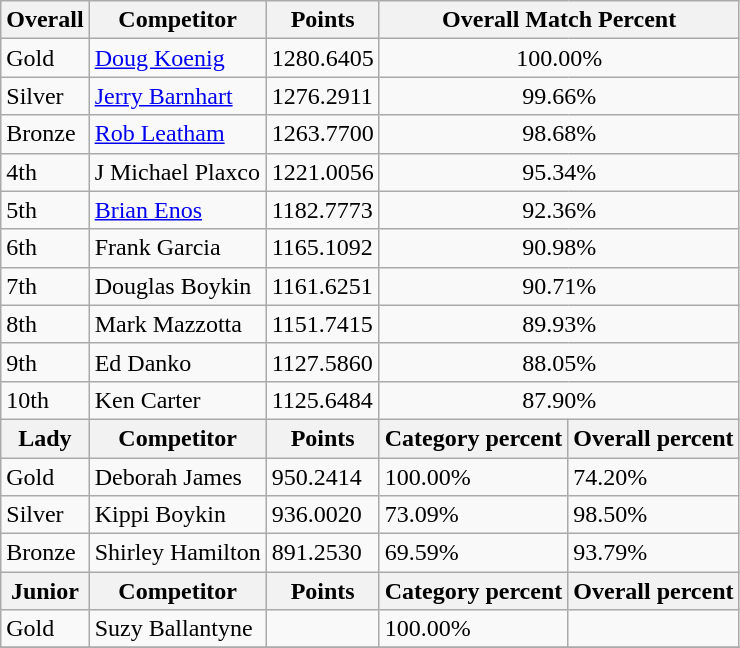<table class="wikitable sortable" style="text-align: left;">
<tr>
<th>Overall</th>
<th>Competitor</th>
<th>Points</th>
<th colspan="2">Overall Match Percent</th>
</tr>
<tr>
<td> Gold</td>
<td> <a href='#'>Doug Koenig</a></td>
<td>1280.6405</td>
<td colspan="2" style="text-align: center;">100.00%</td>
</tr>
<tr>
<td> Silver</td>
<td> <a href='#'>Jerry Barnhart</a></td>
<td>1276.2911</td>
<td colspan="2" style="text-align: center;">99.66%</td>
</tr>
<tr>
<td> Bronze</td>
<td> <a href='#'>Rob Leatham</a></td>
<td>1263.7700</td>
<td colspan="2" style="text-align: center;">98.68%</td>
</tr>
<tr>
<td>4th</td>
<td> J Michael Plaxco</td>
<td>1221.0056</td>
<td colspan="2" style="text-align: center;">95.34%</td>
</tr>
<tr>
<td>5th</td>
<td> <a href='#'>Brian Enos</a></td>
<td>1182.7773</td>
<td colspan="2" style="text-align: center;">92.36%</td>
</tr>
<tr>
<td>6th</td>
<td> Frank Garcia</td>
<td>1165.1092</td>
<td colspan="2" style="text-align: center;">90.98%</td>
</tr>
<tr>
<td>7th</td>
<td> Douglas Boykin</td>
<td>1161.6251</td>
<td colspan="2" style="text-align: center;">90.71%</td>
</tr>
<tr>
<td>8th</td>
<td> Mark Mazzotta</td>
<td>1151.7415</td>
<td colspan="2" style="text-align: center;">89.93%</td>
</tr>
<tr>
<td>9th</td>
<td> Ed Danko</td>
<td>1127.5860</td>
<td colspan="2" style="text-align: center;">88.05%</td>
</tr>
<tr>
<td>10th</td>
<td> Ken Carter</td>
<td>1125.6484</td>
<td colspan="2" style="text-align: center;">87.90%</td>
</tr>
<tr>
<th>Lady</th>
<th>Competitor</th>
<th>Points</th>
<th>Category percent</th>
<th>Overall percent</th>
</tr>
<tr>
<td> Gold</td>
<td> Deborah James</td>
<td>950.2414</td>
<td>100.00%</td>
<td>74.20%</td>
</tr>
<tr>
<td> Silver</td>
<td> Kippi Boykin</td>
<td>936.0020</td>
<td>73.09%</td>
<td>98.50%</td>
</tr>
<tr>
<td> Bronze</td>
<td> Shirley Hamilton</td>
<td>891.2530</td>
<td>69.59%</td>
<td>93.79%</td>
</tr>
<tr>
<th>Junior</th>
<th>Competitor</th>
<th>Points</th>
<th>Category percent</th>
<th>Overall percent</th>
</tr>
<tr>
<td> Gold</td>
<td> Suzy Ballantyne</td>
<td></td>
<td>100.00%</td>
<td></td>
</tr>
<tr>
</tr>
</table>
